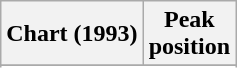<table class="wikitable sortable plainrowheaders" style="text-align:center">
<tr>
<th scope="col">Chart (1993)</th>
<th scope="col">Peak<br>position</th>
</tr>
<tr>
</tr>
<tr>
</tr>
</table>
